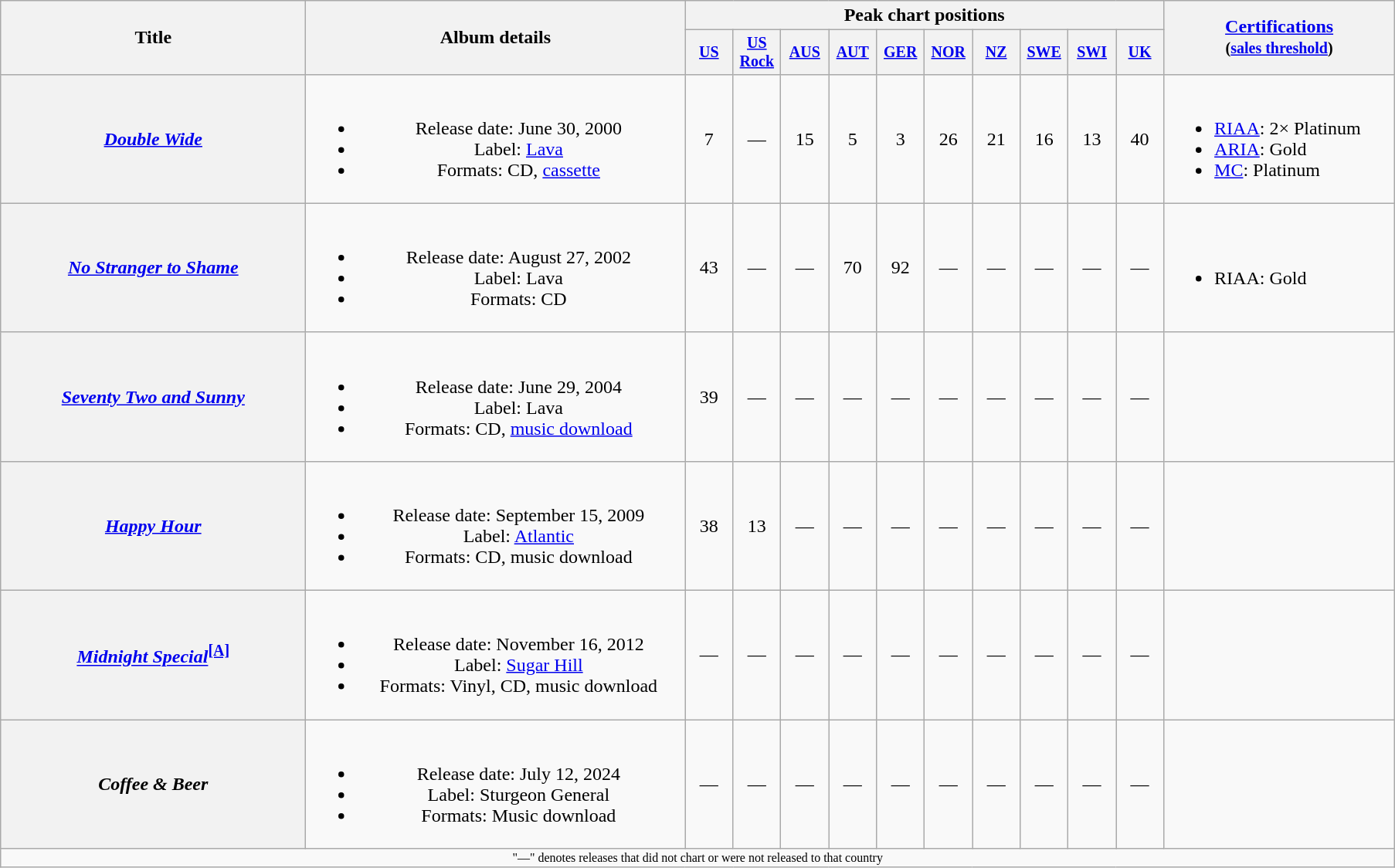<table class="wikitable plainrowheaders" style="text-align:center;">
<tr>
<th rowspan="2" style="width:16em;">Title</th>
<th rowspan="2" style="width:20em;">Album details</th>
<th colspan="10">Peak chart positions</th>
<th rowspan="2" style="width:12em;"><a href='#'>Certifications</a><br><small>(<a href='#'>sales threshold</a>)</small></th>
</tr>
<tr style="font-size:smaller;">
<th style="width:35px;"><a href='#'>US</a><br></th>
<th style="width:35px;"><a href='#'>US Rock</a><br></th>
<th style="width:35px;"><a href='#'>AUS</a><br></th>
<th style="width:35px;"><a href='#'>AUT</a><br></th>
<th style="width:35px;"><a href='#'>GER</a><br></th>
<th style="width:35px;"><a href='#'>NOR</a><br></th>
<th style="width:35px;"><a href='#'>NZ</a><br></th>
<th style="width:35px;"><a href='#'>SWE</a><br></th>
<th style="width:35px;"><a href='#'>SWI</a><br></th>
<th style="width:35px;"><a href='#'>UK</a><br></th>
</tr>
<tr>
<th scope="row"><em><a href='#'>Double Wide</a></em></th>
<td><br><ul><li>Release date: June 30, 2000</li><li>Label: <a href='#'>Lava</a></li><li>Formats: CD, <a href='#'>cassette</a></li></ul></td>
<td>7</td>
<td>—</td>
<td>15</td>
<td>5</td>
<td>3</td>
<td>26</td>
<td>21</td>
<td>16</td>
<td>13</td>
<td>40</td>
<td style="text-align:left;"><br><ul><li><a href='#'>RIAA</a>: 2× Platinum</li><li><a href='#'>ARIA</a>: Gold</li><li><a href='#'>MC</a>: Platinum</li></ul></td>
</tr>
<tr>
<th scope="row"><em><a href='#'>No Stranger to Shame</a></em></th>
<td><br><ul><li>Release date: August 27, 2002</li><li>Label: Lava</li><li>Formats: CD</li></ul></td>
<td>43</td>
<td>—</td>
<td>—</td>
<td>70</td>
<td>92</td>
<td>—</td>
<td>—</td>
<td>—</td>
<td>—</td>
<td>—</td>
<td style="text-align:left;"><br><ul><li>RIAA: Gold</li></ul></td>
</tr>
<tr>
<th scope="row"><em><a href='#'>Seventy Two and Sunny</a></em></th>
<td><br><ul><li>Release date: June 29, 2004</li><li>Label: Lava</li><li>Formats: CD, <a href='#'>music download</a></li></ul></td>
<td>39</td>
<td>—</td>
<td>—</td>
<td>—</td>
<td>—</td>
<td>—</td>
<td>—</td>
<td>—</td>
<td>—</td>
<td>—</td>
<td></td>
</tr>
<tr>
<th scope="row"><em><a href='#'>Happy Hour</a></em></th>
<td><br><ul><li>Release date: September 15, 2009</li><li>Label: <a href='#'>Atlantic</a></li><li>Formats: CD, music download</li></ul></td>
<td>38</td>
<td>13</td>
<td>—</td>
<td>—</td>
<td>—</td>
<td>—</td>
<td>—</td>
<td>—</td>
<td>—</td>
<td>—</td>
<td></td>
</tr>
<tr>
<th scope="row"><em><a href='#'>Midnight Special</a></em><sup><span></span><a href='#'><strong>[A]</strong></a></sup></th>
<td><br><ul><li>Release date: November 16, 2012</li><li>Label: <a href='#'>Sugar Hill</a></li><li>Formats: Vinyl, CD, music download</li></ul></td>
<td>—</td>
<td>—</td>
<td>—</td>
<td>—</td>
<td>—</td>
<td>—</td>
<td>—</td>
<td>—</td>
<td>—</td>
<td>—</td>
<td></td>
</tr>
<tr>
<th scope="row"><em>Coffee & Beer</em></th>
<td><br><ul><li>Release date: July 12, 2024</li><li>Label: Sturgeon General</li><li>Formats: Music download</li></ul></td>
<td>—</td>
<td>—</td>
<td>—</td>
<td>—</td>
<td>—</td>
<td>—</td>
<td>—</td>
<td>—</td>
<td>—</td>
<td>—</td>
<td></td>
</tr>
<tr>
<td colspan="20" style="font-size:8pt">"—" denotes releases that did not chart or were not released to that country</td>
</tr>
</table>
